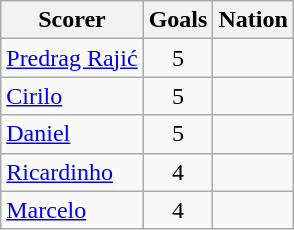<table class="sortable wikitable">
<tr>
<th>Scorer</th>
<th>Goals</th>
<th>Nation</th>
</tr>
<tr>
<td><a href='#'>Predrag Rajić</a></td>
<td style="text-align:center;">5</td>
<td></td>
</tr>
<tr>
<td><a href='#'>Cirilo</a></td>
<td style="text-align:center;">5</td>
<td></td>
</tr>
<tr>
<td><a href='#'>Daniel</a></td>
<td style="text-align:center;">5</td>
<td></td>
</tr>
<tr>
<td><a href='#'>Ricardinho</a></td>
<td style="text-align:center;">4</td>
<td></td>
</tr>
<tr>
<td><a href='#'>Marcelo</a></td>
<td style="text-align:center;">4</td>
<td></td>
</tr>
</table>
